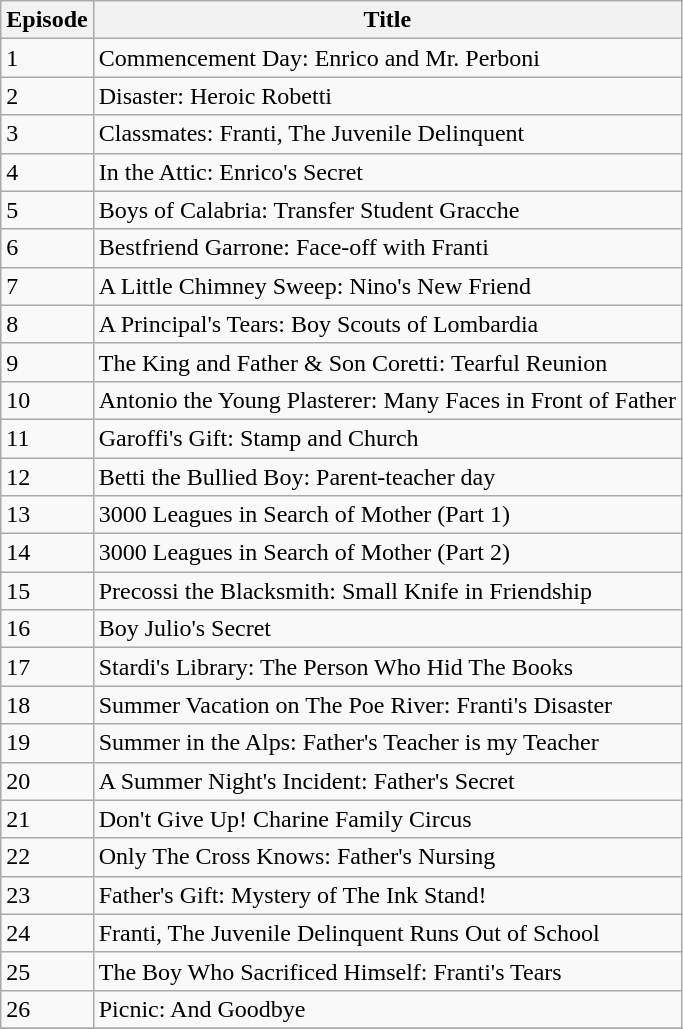<table class="wikitable">
<tr>
<th>Episode</th>
<th>Title</th>
</tr>
<tr>
<td>1</td>
<td>Commencement Day: Enrico and Mr. Perboni</td>
</tr>
<tr>
<td>2</td>
<td>Disaster: Heroic Robetti</td>
</tr>
<tr>
<td>3</td>
<td>Classmates: Franti, The Juvenile Delinquent</td>
</tr>
<tr>
<td>4</td>
<td>In the Attic: Enrico's Secret</td>
</tr>
<tr>
<td>5</td>
<td>Boys of Calabria: Transfer Student Gracche</td>
</tr>
<tr>
<td>6</td>
<td>Bestfriend Garrone: Face-off with Franti</td>
</tr>
<tr>
<td>7</td>
<td>A Little Chimney Sweep: Nino's New Friend</td>
</tr>
<tr>
<td>8</td>
<td>A Principal's Tears: Boy Scouts of Lombardia</td>
</tr>
<tr>
<td>9</td>
<td>The King and Father & Son Coretti: Tearful Reunion</td>
</tr>
<tr>
<td>10</td>
<td>Antonio the Young Plasterer: Many Faces in Front of Father</td>
</tr>
<tr>
<td>11</td>
<td>Garoffi's Gift: Stamp and Church</td>
</tr>
<tr>
<td>12</td>
<td>Betti the Bullied Boy: Parent-teacher day</td>
</tr>
<tr>
<td>13</td>
<td>3000 Leagues in Search of Mother (Part 1)</td>
</tr>
<tr>
<td>14</td>
<td>3000 Leagues in Search of Mother (Part 2)</td>
</tr>
<tr>
<td>15</td>
<td>Precossi the Blacksmith: Small Knife in Friendship</td>
</tr>
<tr>
<td>16</td>
<td>Boy Julio's Secret</td>
</tr>
<tr>
<td>17</td>
<td>Stardi's Library: The Person Who Hid The Books</td>
</tr>
<tr>
<td>18</td>
<td>Summer Vacation on The Poe River: Franti's Disaster</td>
</tr>
<tr>
<td>19</td>
<td>Summer in the Alps: Father's Teacher is my Teacher</td>
</tr>
<tr>
<td>20</td>
<td>A Summer Night's Incident: Father's Secret</td>
</tr>
<tr>
<td>21</td>
<td>Don't Give Up! Charine Family Circus</td>
</tr>
<tr>
<td>22</td>
<td>Only The Cross Knows: Father's Nursing</td>
</tr>
<tr>
<td>23</td>
<td>Father's Gift: Mystery of The Ink Stand!</td>
</tr>
<tr>
<td>24</td>
<td>Franti, The Juvenile Delinquent Runs Out of School</td>
</tr>
<tr>
<td>25</td>
<td>The Boy Who Sacrificed Himself: Franti's Tears</td>
</tr>
<tr>
<td>26</td>
<td>Picnic: And Goodbye</td>
</tr>
<tr>
</tr>
</table>
